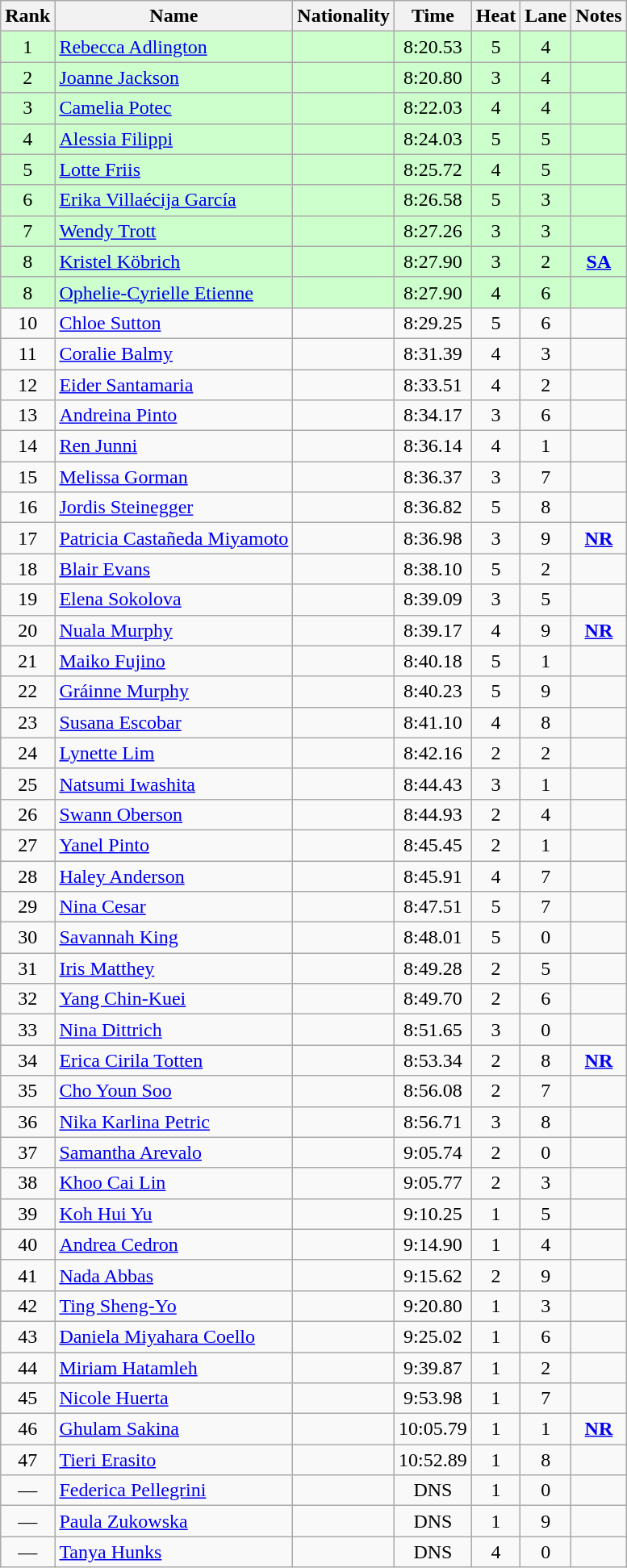<table class="wikitable sortable" style="text-align:center">
<tr>
<th>Rank</th>
<th>Name</th>
<th>Nationality</th>
<th>Time</th>
<th>Heat</th>
<th>Lane</th>
<th>Notes</th>
</tr>
<tr bgcolor=ccffcc>
<td>1</td>
<td align=left><a href='#'>Rebecca Adlington</a></td>
<td align=left></td>
<td>8:20.53</td>
<td>5</td>
<td>4</td>
<td></td>
</tr>
<tr bgcolor=ccffcc>
<td>2</td>
<td align=left><a href='#'>Joanne Jackson</a></td>
<td align=left></td>
<td>8:20.80</td>
<td>3</td>
<td>4</td>
<td></td>
</tr>
<tr bgcolor=ccffcc>
<td>3</td>
<td align=left><a href='#'>Camelia Potec</a></td>
<td align=left></td>
<td>8:22.03</td>
<td>4</td>
<td>4</td>
<td></td>
</tr>
<tr bgcolor=ccffcc>
<td>4</td>
<td align=left><a href='#'>Alessia Filippi</a></td>
<td align=left></td>
<td>8:24.03</td>
<td>5</td>
<td>5</td>
<td></td>
</tr>
<tr bgcolor=ccffcc>
<td>5</td>
<td align=left><a href='#'>Lotte Friis</a></td>
<td align=left></td>
<td>8:25.72</td>
<td>4</td>
<td>5</td>
<td></td>
</tr>
<tr bgcolor=ccffcc>
<td>6</td>
<td align=left><a href='#'>Erika Villaécija García</a></td>
<td align=left></td>
<td>8:26.58</td>
<td>5</td>
<td>3</td>
<td></td>
</tr>
<tr bgcolor=ccffcc>
<td>7</td>
<td align=left><a href='#'>Wendy Trott</a></td>
<td align=left></td>
<td>8:27.26</td>
<td>3</td>
<td>3</td>
<td></td>
</tr>
<tr bgcolor=ccffcc>
<td>8</td>
<td align=left><a href='#'>Kristel Köbrich</a></td>
<td align=left></td>
<td>8:27.90</td>
<td>3</td>
<td>2</td>
<td><strong><a href='#'>SA</a></strong></td>
</tr>
<tr bgcolor=ccffcc>
<td>8</td>
<td align=left><a href='#'>Ophelie-Cyrielle Etienne</a></td>
<td align=left></td>
<td>8:27.90</td>
<td>4</td>
<td>6</td>
<td></td>
</tr>
<tr>
<td>10</td>
<td align=left><a href='#'>Chloe Sutton</a></td>
<td align=left></td>
<td>8:29.25</td>
<td>5</td>
<td>6</td>
<td></td>
</tr>
<tr>
<td>11</td>
<td align=left><a href='#'>Coralie Balmy</a></td>
<td align=left></td>
<td>8:31.39</td>
<td>4</td>
<td>3</td>
<td></td>
</tr>
<tr>
<td>12</td>
<td align=left><a href='#'>Eider Santamaria</a></td>
<td align=left></td>
<td>8:33.51</td>
<td>4</td>
<td>2</td>
<td></td>
</tr>
<tr>
<td>13</td>
<td align=left><a href='#'>Andreina Pinto</a></td>
<td align=left></td>
<td>8:34.17</td>
<td>3</td>
<td>6</td>
<td></td>
</tr>
<tr>
<td>14</td>
<td align=left><a href='#'>Ren Junni</a></td>
<td align=left></td>
<td>8:36.14</td>
<td>4</td>
<td>1</td>
<td></td>
</tr>
<tr>
<td>15</td>
<td align=left><a href='#'>Melissa Gorman</a></td>
<td align=left></td>
<td>8:36.37</td>
<td>3</td>
<td>7</td>
<td></td>
</tr>
<tr>
<td>16</td>
<td align=left><a href='#'>Jordis Steinegger</a></td>
<td align=left></td>
<td>8:36.82</td>
<td>5</td>
<td>8</td>
<td></td>
</tr>
<tr>
<td>17</td>
<td align=left><a href='#'>Patricia Castañeda Miyamoto</a></td>
<td align=left></td>
<td>8:36.98</td>
<td>3</td>
<td>9</td>
<td><strong><a href='#'>NR</a></strong></td>
</tr>
<tr>
<td>18</td>
<td align=left><a href='#'>Blair Evans</a></td>
<td align=left></td>
<td>8:38.10</td>
<td>5</td>
<td>2</td>
<td></td>
</tr>
<tr>
<td>19</td>
<td align=left><a href='#'>Elena Sokolova</a></td>
<td align=left></td>
<td>8:39.09</td>
<td>3</td>
<td>5</td>
<td></td>
</tr>
<tr>
<td>20</td>
<td align=left><a href='#'>Nuala Murphy</a></td>
<td align=left></td>
<td>8:39.17</td>
<td>4</td>
<td>9</td>
<td><strong><a href='#'>NR</a></strong></td>
</tr>
<tr>
<td>21</td>
<td align=left><a href='#'>Maiko Fujino</a></td>
<td align=left></td>
<td>8:40.18</td>
<td>5</td>
<td>1</td>
<td></td>
</tr>
<tr>
<td>22</td>
<td align=left><a href='#'>Gráinne Murphy</a></td>
<td align=left></td>
<td>8:40.23</td>
<td>5</td>
<td>9</td>
<td></td>
</tr>
<tr>
<td>23</td>
<td align=left><a href='#'>Susana Escobar</a></td>
<td align=left></td>
<td>8:41.10</td>
<td>4</td>
<td>8</td>
<td></td>
</tr>
<tr>
<td>24</td>
<td align=left><a href='#'>Lynette Lim</a></td>
<td align=left></td>
<td>8:42.16</td>
<td>2</td>
<td>2</td>
<td></td>
</tr>
<tr>
<td>25</td>
<td align=left><a href='#'>Natsumi Iwashita</a></td>
<td align=left></td>
<td>8:44.43</td>
<td>3</td>
<td>1</td>
<td></td>
</tr>
<tr>
<td>26</td>
<td align=left><a href='#'>Swann Oberson</a></td>
<td align=left></td>
<td>8:44.93</td>
<td>2</td>
<td>4</td>
<td></td>
</tr>
<tr>
<td>27</td>
<td align=left><a href='#'>Yanel Pinto</a></td>
<td align=left></td>
<td>8:45.45</td>
<td>2</td>
<td>1</td>
<td></td>
</tr>
<tr>
<td>28</td>
<td align=left><a href='#'>Haley Anderson</a></td>
<td align=left></td>
<td>8:45.91</td>
<td>4</td>
<td>7</td>
<td></td>
</tr>
<tr>
<td>29</td>
<td align=left><a href='#'>Nina Cesar</a></td>
<td align=left></td>
<td>8:47.51</td>
<td>5</td>
<td>7</td>
<td></td>
</tr>
<tr>
<td>30</td>
<td align=left><a href='#'>Savannah King</a></td>
<td align=left></td>
<td>8:48.01</td>
<td>5</td>
<td>0</td>
<td></td>
</tr>
<tr>
<td>31</td>
<td align=left><a href='#'>Iris Matthey</a></td>
<td align=left></td>
<td>8:49.28</td>
<td>2</td>
<td>5</td>
<td></td>
</tr>
<tr>
<td>32</td>
<td align=left><a href='#'>Yang Chin-Kuei</a></td>
<td align=left></td>
<td>8:49.70</td>
<td>2</td>
<td>6</td>
<td></td>
</tr>
<tr>
<td>33</td>
<td align=left><a href='#'>Nina Dittrich</a></td>
<td align=left></td>
<td>8:51.65</td>
<td>3</td>
<td>0</td>
<td></td>
</tr>
<tr>
<td>34</td>
<td align=left><a href='#'>Erica Cirila Totten</a></td>
<td align=left></td>
<td>8:53.34</td>
<td>2</td>
<td>8</td>
<td><strong><a href='#'>NR</a></strong></td>
</tr>
<tr>
<td>35</td>
<td align=left><a href='#'>Cho Youn Soo</a></td>
<td align=left></td>
<td>8:56.08</td>
<td>2</td>
<td>7</td>
<td></td>
</tr>
<tr>
<td>36</td>
<td align=left><a href='#'>Nika Karlina Petric</a></td>
<td align=left></td>
<td>8:56.71</td>
<td>3</td>
<td>8</td>
<td></td>
</tr>
<tr>
<td>37</td>
<td align=left><a href='#'>Samantha Arevalo</a></td>
<td align=left></td>
<td>9:05.74</td>
<td>2</td>
<td>0</td>
<td></td>
</tr>
<tr>
<td>38</td>
<td align=left><a href='#'>Khoo Cai Lin</a></td>
<td align=left></td>
<td>9:05.77</td>
<td>2</td>
<td>3</td>
<td></td>
</tr>
<tr>
<td>39</td>
<td align=left><a href='#'>Koh Hui Yu</a></td>
<td align=left></td>
<td>9:10.25</td>
<td>1</td>
<td>5</td>
<td></td>
</tr>
<tr>
<td>40</td>
<td align=left><a href='#'>Andrea Cedron</a></td>
<td align=left></td>
<td>9:14.90</td>
<td>1</td>
<td>4</td>
<td></td>
</tr>
<tr>
<td>41</td>
<td align=left><a href='#'>Nada Abbas</a></td>
<td align=left></td>
<td>9:15.62</td>
<td>2</td>
<td>9</td>
<td></td>
</tr>
<tr>
<td>42</td>
<td align=left><a href='#'>Ting Sheng-Yo</a></td>
<td align=left></td>
<td>9:20.80</td>
<td>1</td>
<td>3</td>
<td></td>
</tr>
<tr>
<td>43</td>
<td align=left><a href='#'>Daniela Miyahara Coello</a></td>
<td align=left></td>
<td>9:25.02</td>
<td>1</td>
<td>6</td>
<td></td>
</tr>
<tr>
<td>44</td>
<td align=left><a href='#'>Miriam Hatamleh</a></td>
<td align=left></td>
<td>9:39.87</td>
<td>1</td>
<td>2</td>
<td></td>
</tr>
<tr>
<td>45</td>
<td align=left><a href='#'>Nicole Huerta</a></td>
<td align=left></td>
<td>9:53.98</td>
<td>1</td>
<td>7</td>
<td></td>
</tr>
<tr>
<td>46</td>
<td align=left><a href='#'>Ghulam Sakina</a></td>
<td align=left></td>
<td>10:05.79</td>
<td>1</td>
<td>1</td>
<td><strong><a href='#'>NR</a></strong></td>
</tr>
<tr>
<td>47</td>
<td align=left><a href='#'>Tieri Erasito</a></td>
<td align=left></td>
<td>10:52.89</td>
<td>1</td>
<td>8</td>
<td></td>
</tr>
<tr>
<td>—</td>
<td align=left><a href='#'>Federica Pellegrini</a></td>
<td align=left></td>
<td>DNS</td>
<td>1</td>
<td>0</td>
<td></td>
</tr>
<tr>
<td>—</td>
<td align=left><a href='#'>Paula Zukowska</a></td>
<td align=left></td>
<td>DNS</td>
<td>1</td>
<td>9</td>
<td></td>
</tr>
<tr>
<td>—</td>
<td align=left><a href='#'>Tanya Hunks</a></td>
<td align=left></td>
<td>DNS</td>
<td>4</td>
<td>0</td>
<td></td>
</tr>
</table>
